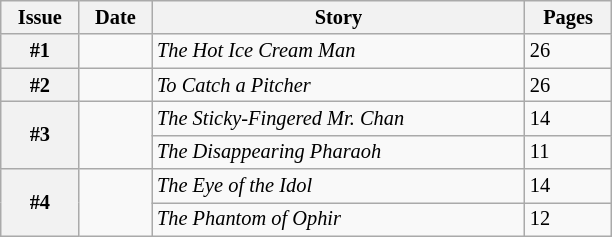<table class="wikitable mw-collapsible collapsed floatright" style="width:30em;text-align:left;font-size:85%;">
<tr>
<th>Issue</th>
<th>Date</th>
<th>Story</th>
<th>Pages</th>
</tr>
<tr>
<th>#1</th>
<td></td>
<td><em>The Hot Ice Cream Man</em></td>
<td>26</td>
</tr>
<tr>
<th>#2</th>
<td></td>
<td><em>To Catch a Pitcher</em></td>
<td>26</td>
</tr>
<tr>
<th rowspan=2>#3</th>
<td rowspan=2></td>
<td><em>The Sticky-Fingered Mr. Chan</em></td>
<td>14</td>
</tr>
<tr>
<td><em>The Disappearing Pharaoh</em></td>
<td>11</td>
</tr>
<tr>
<th rowspan=2>#4</th>
<td rowspan=2></td>
<td><em>The Eye of the Idol</em></td>
<td>14</td>
</tr>
<tr>
<td><em>The Phantom of Ophir</em></td>
<td>12</td>
</tr>
</table>
